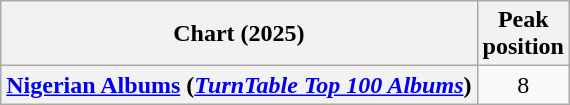<table class="wikitable plainrowheaders" style="text-align:center">
<tr>
<th scope="col">Chart (2025)</th>
<th scope="col">Peak<br>position</th>
</tr>
<tr>
<th scope="row"><a href='#'>Nigerian Albums</a> (<em><a href='#'>TurnTable Top 100 Albums</a></em>)</th>
<td>8</td>
</tr>
</table>
